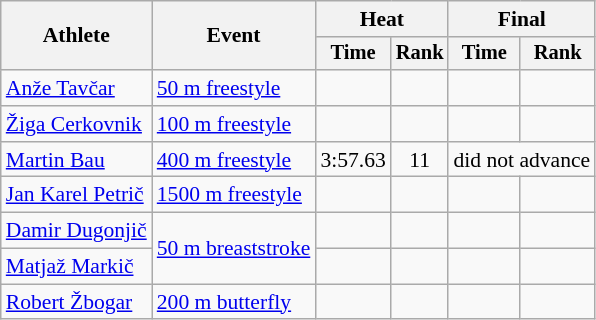<table class=wikitable style="font-size:90%">
<tr>
<th rowspan="2">Athlete</th>
<th rowspan="2">Event</th>
<th colspan="2">Heat</th>
<th colspan="2">Final</th>
</tr>
<tr style="font-size:95%">
<th>Time</th>
<th>Rank</th>
<th>Time</th>
<th>Rank</th>
</tr>
<tr align=center>
<td align=left><a href='#'>Anže Tavčar</a></td>
<td align=left><a href='#'>50 m freestyle</a></td>
<td></td>
<td></td>
<td></td>
<td></td>
</tr>
<tr align=center>
<td align=left><a href='#'>Žiga Cerkovnik</a></td>
<td align=left><a href='#'>100 m freestyle</a></td>
<td></td>
<td></td>
<td></td>
<td></td>
</tr>
<tr align=center>
<td align=left><a href='#'>Martin Bau</a></td>
<td align=left><a href='#'>400 m freestyle</a></td>
<td>3:57.63</td>
<td>11</td>
<td colspan="2">did not advance</td>
</tr>
<tr align=center>
<td align=left><a href='#'>Jan Karel Petrič</a></td>
<td align=left><a href='#'>1500 m freestyle</a></td>
<td></td>
<td></td>
<td></td>
<td></td>
</tr>
<tr align=center>
<td align=left><a href='#'>Damir Dugonjič</a></td>
<td align=left rowspan=2><a href='#'>50 m breaststroke</a></td>
<td></td>
<td></td>
<td></td>
<td></td>
</tr>
<tr align=center>
<td align=left><a href='#'>Matjaž Markič</a></td>
<td></td>
<td></td>
<td></td>
<td></td>
</tr>
<tr align=center>
<td align=left><a href='#'>Robert Žbogar</a></td>
<td align=left><a href='#'>200 m butterfly</a></td>
<td></td>
<td></td>
<td></td>
<td></td>
</tr>
</table>
